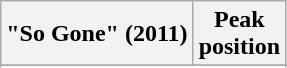<table class="wikitable sortable plainrowheaders" style="text-align:center">
<tr>
<th scope="col">"So Gone" (2011)</th>
<th scope="col">Peak<br>position</th>
</tr>
<tr>
</tr>
<tr>
</tr>
</table>
